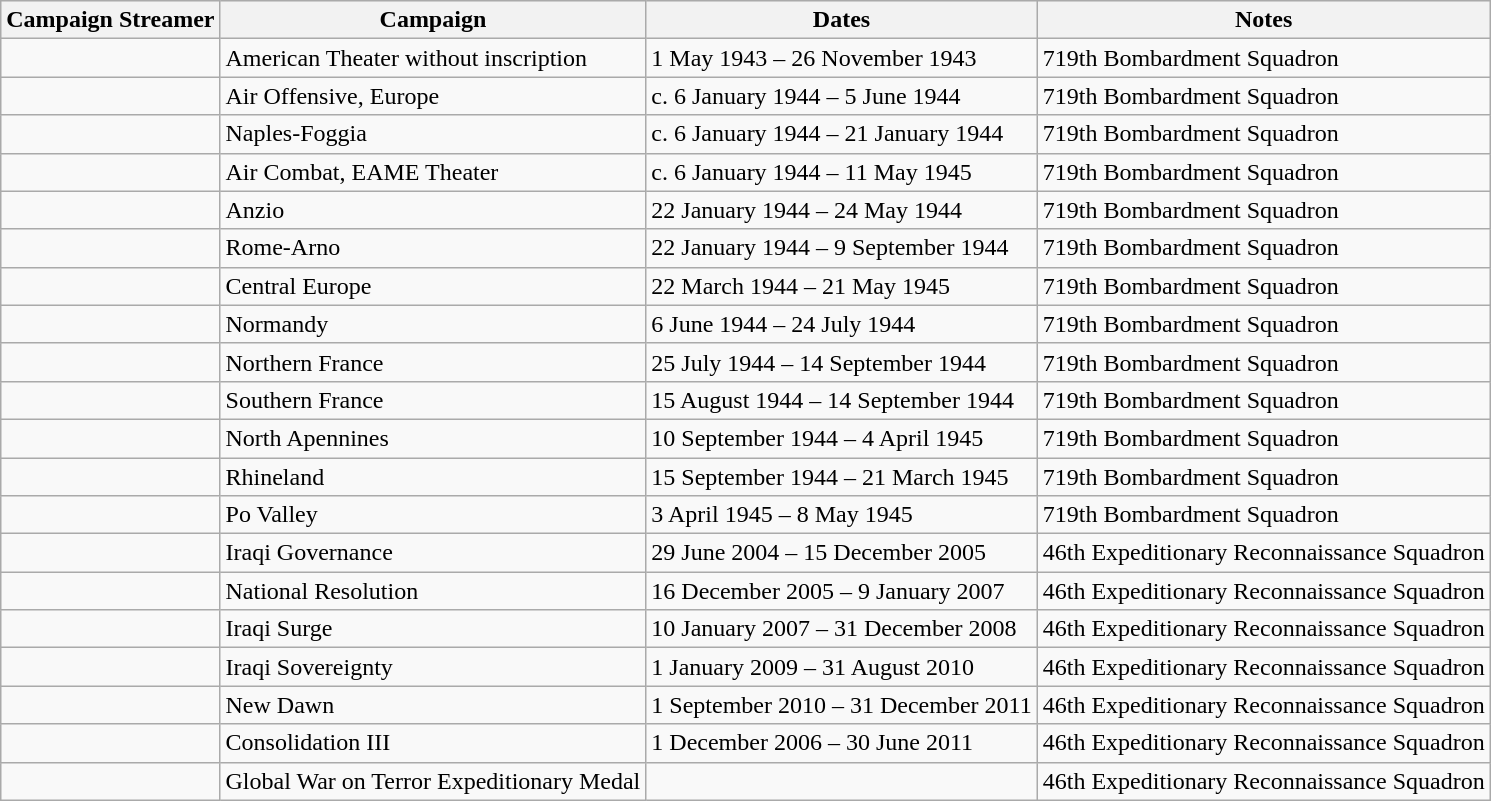<table class="wikitable">
<tr style="background:#efefef;">
<th>Campaign Streamer</th>
<th>Campaign</th>
<th>Dates</th>
<th>Notes</th>
</tr>
<tr>
<td></td>
<td>American Theater without inscription</td>
<td>1 May 1943 – 26 November 1943</td>
<td>719th Bombardment Squadron</td>
</tr>
<tr>
<td></td>
<td>Air Offensive, Europe</td>
<td>c. 6 January 1944 – 5 June 1944</td>
<td>719th Bombardment Squadron</td>
</tr>
<tr>
<td></td>
<td>Naples-Foggia</td>
<td>c. 6 January 1944 – 21 January 1944</td>
<td>719th Bombardment Squadron</td>
</tr>
<tr>
<td></td>
<td>Air Combat, EAME Theater</td>
<td>c. 6 January 1944 – 11 May 1945</td>
<td>719th Bombardment Squadron</td>
</tr>
<tr>
<td></td>
<td>Anzio</td>
<td>22 January 1944 – 24 May 1944</td>
<td>719th Bombardment Squadron</td>
</tr>
<tr>
<td></td>
<td>Rome-Arno</td>
<td>22 January 1944 – 9 September 1944</td>
<td>719th Bombardment Squadron</td>
</tr>
<tr>
<td></td>
<td>Central Europe</td>
<td>22 March 1944 – 21 May 1945</td>
<td>719th Bombardment Squadron</td>
</tr>
<tr>
<td></td>
<td>Normandy</td>
<td>6 June 1944 – 24 July 1944</td>
<td>719th Bombardment Squadron</td>
</tr>
<tr>
<td></td>
<td>Northern France</td>
<td>25 July 1944 – 14 September 1944</td>
<td>719th Bombardment Squadron</td>
</tr>
<tr>
<td></td>
<td>Southern France</td>
<td>15 August 1944 – 14 September 1944</td>
<td>719th Bombardment Squadron</td>
</tr>
<tr>
<td></td>
<td>North Apennines</td>
<td>10 September 1944 – 4 April 1945</td>
<td>719th Bombardment Squadron</td>
</tr>
<tr>
<td></td>
<td>Rhineland</td>
<td>15 September 1944 – 21 March 1945</td>
<td>719th Bombardment Squadron</td>
</tr>
<tr>
<td></td>
<td>Po Valley</td>
<td>3 April 1945 – 8 May 1945</td>
<td>719th Bombardment Squadron</td>
</tr>
<tr>
<td></td>
<td>Iraqi Governance</td>
<td>29 June 2004 – 15 December 2005</td>
<td>46th Expeditionary Reconnaissance Squadron</td>
</tr>
<tr>
<td></td>
<td>National Resolution</td>
<td>16 December 2005 – 9 January 2007</td>
<td>46th Expeditionary Reconnaissance Squadron</td>
</tr>
<tr>
<td></td>
<td>Iraqi Surge</td>
<td>10 January 2007 – 31 December 2008</td>
<td>46th Expeditionary Reconnaissance Squadron</td>
</tr>
<tr>
<td></td>
<td>Iraqi Sovereignty</td>
<td>1 January 2009 – 31 August 2010</td>
<td>46th Expeditionary Reconnaissance Squadron</td>
</tr>
<tr>
<td></td>
<td>New Dawn</td>
<td>1 September 2010 – 31 December 2011</td>
<td>46th Expeditionary Reconnaissance Squadron</td>
</tr>
<tr>
<td></td>
<td>Consolidation III</td>
<td>1 December 2006 – 30 June 2011</td>
<td>46th Expeditionary Reconnaissance Squadron</td>
</tr>
<tr>
<td></td>
<td>Global War on Terror Expeditionary Medal</td>
<td></td>
<td>46th Expeditionary Reconnaissance Squadron</td>
</tr>
</table>
